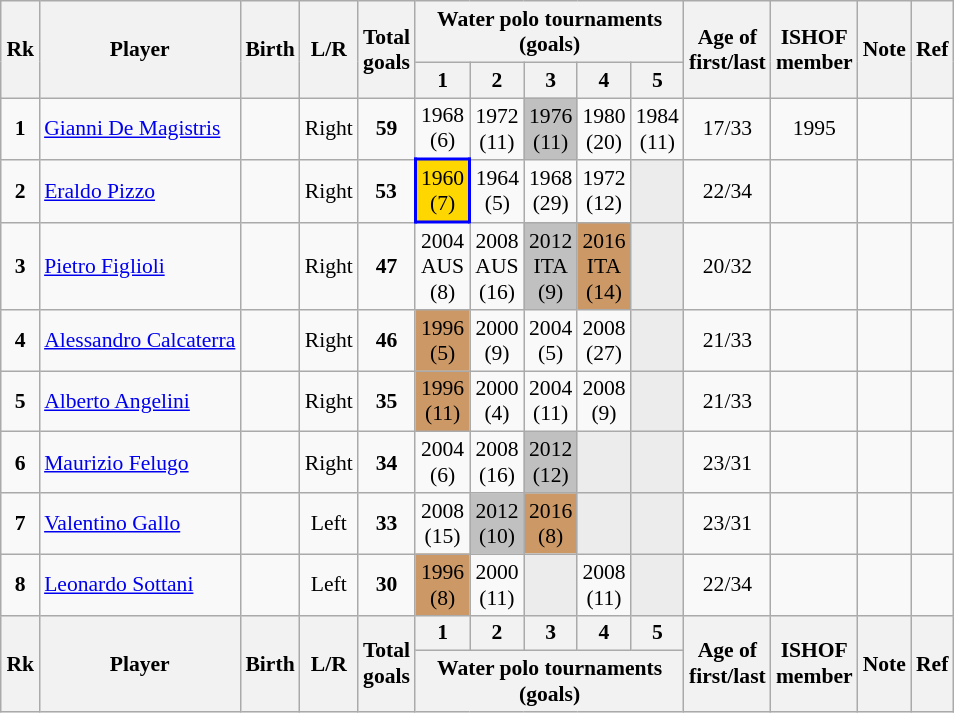<table class="wikitable sortable" style="text-align: center; font-size: 90%; margin-left: 1em;">
<tr>
<th rowspan="2">Rk</th>
<th rowspan="2">Player</th>
<th rowspan="2">Birth</th>
<th rowspan="2">L/R</th>
<th rowspan="2">Total<br>goals</th>
<th colspan="5">Water polo tournaments<br>(goals)</th>
<th rowspan="2">Age of<br>first/last</th>
<th rowspan="2">ISHOF<br>member</th>
<th rowspan="2">Note</th>
<th rowspan="2" class="unsortable">Ref</th>
</tr>
<tr>
<th>1</th>
<th style="width: 2em;" class="unsortable">2</th>
<th style="width: 2em;" class="unsortable">3</th>
<th style="width: 2em;" class="unsortable">4</th>
<th style="width: 2em;" class="unsortable">5</th>
</tr>
<tr>
<td><strong>1</strong></td>
<td style="text-align: left;" data-sort-value="De Magistris, Gianni"><a href='#'>Gianni De Magistris</a></td>
<td></td>
<td>Right</td>
<td><strong>59</strong></td>
<td>1968<br>(6)</td>
<td>1972<br>(11)</td>
<td style="background-color: silver;">1976<br>(11)</td>
<td>1980<br>(20)</td>
<td>1984<br>(11)</td>
<td>17/33</td>
<td>1995</td>
<td style="text-align: left;"></td>
<td></td>
</tr>
<tr>
<td><strong>2</strong></td>
<td style="text-align: left;" data-sort-value="Pizzo, Eraldo"><a href='#'>Eraldo Pizzo</a></td>
<td></td>
<td>Right</td>
<td><strong>53</strong></td>
<td style="border: 2px solid blue; background-color: gold;">1960<br>(7)</td>
<td>1964<br>(5)</td>
<td>1968<br>(29)</td>
<td>1972<br>(12)</td>
<td style="background-color: #ececec;"></td>
<td>22/34</td>
<td></td>
<td style="text-align: left;"></td>
<td></td>
</tr>
<tr>
<td><strong>3</strong></td>
<td style="text-align: left;" data-sort-value="Figlioli, Pietro"><a href='#'>Pietro Figlioli</a></td>
<td></td>
<td>Right</td>
<td><strong>47</strong></td>
<td>2004<br>AUS<br>(8)</td>
<td>2008<br>AUS<br>(16)</td>
<td style="background-color: silver;">2012<br>ITA<br>(9)</td>
<td style="background-color: #cc9966;">2016<br>ITA<br>(14)</td>
<td style="background-color: #ececec;"></td>
<td>20/32</td>
<td></td>
<td style="text-align: left;"></td>
<td></td>
</tr>
<tr>
<td><strong>4</strong></td>
<td style="text-align: left;" data-sort-value="Calcaterra, Alessandro"><a href='#'>Alessandro Calcaterra</a></td>
<td></td>
<td>Right</td>
<td><strong>46</strong></td>
<td style="background-color: #cc9966;">1996<br>(5)</td>
<td>2000<br>(9)</td>
<td>2004<br>(5)</td>
<td>2008<br>(27)</td>
<td style="background-color: #ececec;"></td>
<td>21/33</td>
<td></td>
<td style="text-align: left;"></td>
<td></td>
</tr>
<tr>
<td><strong>5</strong></td>
<td style="text-align: left;" data-sort-value="Angelini, Alberto"><a href='#'>Alberto Angelini</a></td>
<td></td>
<td>Right</td>
<td><strong>35</strong></td>
<td style="background-color: #cc9966;">1996<br>(11)</td>
<td>2000<br>(4)</td>
<td>2004<br>(11)</td>
<td>2008<br>(9)</td>
<td style="background-color: #ececec;"></td>
<td>21/33</td>
<td></td>
<td style="text-align: left;"></td>
<td></td>
</tr>
<tr>
<td><strong>6</strong></td>
<td style="text-align: left;" data-sort-value="Felugo, Maurizio"><a href='#'>Maurizio Felugo</a></td>
<td></td>
<td>Right</td>
<td><strong>34</strong></td>
<td>2004<br>(6)</td>
<td>2008<br>(16)</td>
<td style="background-color: silver;">2012<br>(12)</td>
<td style="background-color: #ececec;"></td>
<td style="background-color: #ececec;"></td>
<td>23/31</td>
<td></td>
<td style="text-align: left;"></td>
<td></td>
</tr>
<tr>
<td><strong>7</strong></td>
<td style="text-align: left;" data-sort-value="Gallo, Valentino"><a href='#'>Valentino Gallo</a></td>
<td></td>
<td>Left</td>
<td><strong>33</strong></td>
<td>2008<br>(15)</td>
<td style="background-color: silver;">2012<br>(10)</td>
<td style="background-color: #cc9966;">2016<br>(8)</td>
<td style="background-color: #ececec;"></td>
<td style="background-color: #ececec;"></td>
<td>23/31</td>
<td></td>
<td style="text-align: left;"></td>
<td></td>
</tr>
<tr>
<td><strong>8</strong></td>
<td style="text-align: left;" data-sort-value="Sottani, Leonardo"><a href='#'>Leonardo Sottani</a></td>
<td></td>
<td>Left</td>
<td><strong>30</strong></td>
<td style="background-color: #cc9966;">1996<br>(8)</td>
<td>2000<br>(11)</td>
<td style="background-color: #ececec;"></td>
<td>2008<br>(11)</td>
<td style="background-color: #ececec;"></td>
<td>22/34</td>
<td></td>
<td style="text-align: left;"></td>
<td></td>
</tr>
<tr>
<th rowspan="2">Rk</th>
<th rowspan="2">Player</th>
<th rowspan="2">Birth</th>
<th rowspan="2">L/R</th>
<th rowspan="2">Total<br>goals</th>
<th>1</th>
<th>2</th>
<th>3</th>
<th>4</th>
<th>5</th>
<th rowspan="2">Age of<br>first/last</th>
<th rowspan="2">ISHOF<br>member</th>
<th rowspan="2">Note</th>
<th rowspan="2">Ref</th>
</tr>
<tr>
<th colspan="5">Water polo tournaments<br>(goals)</th>
</tr>
</table>
